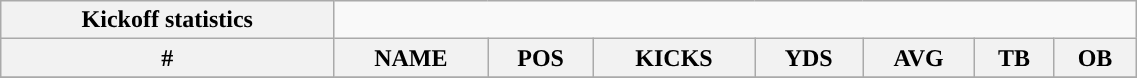<table style="width:60%; text-align:center;" class="wikitable collapsible collapsed">
<tr>
<th style="text-align:center; ">Kickoff statistics</th>
</tr>
<tr>
<th>#</th>
<th>NAME</th>
<th>POS</th>
<th>KICKS</th>
<th>YDS</th>
<th>AVG</th>
<th>TB</th>
<th>OB</th>
</tr>
<tr>
</tr>
</table>
